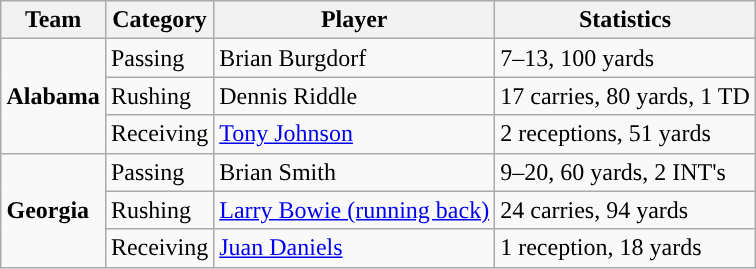<table class="wikitable" style="float: right;">
<tr>
<th>Team</th>
<th>Category</th>
<th>Player</th>
<th>Statistics</th>
</tr>
<tr>
<td rowspan=3><strong>Alabama</strong></td>
<td>Passing</td>
<td>Brian Burgdorf</td>
<td>7–13, 100 yards</td>
</tr>
<tr>
<td>Rushing</td>
<td>Dennis Riddle</td>
<td>17 carries, 80 yards, 1 TD</td>
</tr>
<tr>
<td>Receiving</td>
<td><a href='#'>Tony Johnson</a></td>
<td>2 receptions, 51 yards</td>
</tr>
<tr>
<td rowspan=3><strong>Georgia</strong></td>
<td>Passing</td>
<td>Brian Smith</td>
<td>9–20, 60 yards, 2 INT's</td>
</tr>
<tr>
<td>Rushing</td>
<td><a href='#'>Larry Bowie (running back)</a></td>
<td>24 carries, 94 yards</td>
</tr>
<tr>
<td>Receiving</td>
<td><a href='#'>Juan Daniels</a></td>
<td>1 reception, 18 yards</td>
</tr>
</table>
